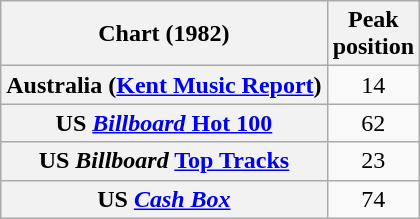<table class="wikitable sortable plainrowheaders" style="text-align:center">
<tr>
<th>Chart (1982)</th>
<th>Peak<br>position</th>
</tr>
<tr>
<th scope="row">Australia (<a href='#'>Kent Music Report</a>)</th>
<td>14</td>
</tr>
<tr>
<th scope="row">US <a href='#'><em>Billboard</em> Hot 100</a></th>
<td>62</td>
</tr>
<tr>
<th scope="row">US <em>Billboard</em> <a href='#'>Top Tracks</a></th>
<td>23</td>
</tr>
<tr>
<th scope="row">US <em><a href='#'>Cash Box</a></em></th>
<td>74</td>
</tr>
</table>
